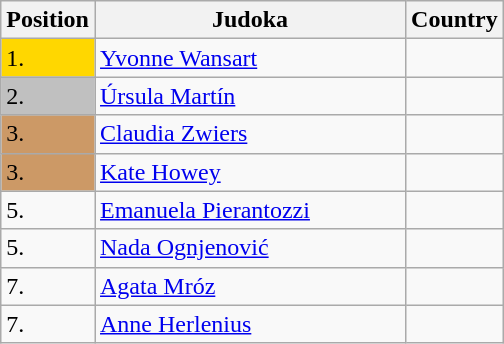<table class=wikitable>
<tr>
<th width=10>Position</th>
<th width=200>Judoka</th>
<th width=10>Country</th>
</tr>
<tr>
<td bgcolor=gold>1.</td>
<td><a href='#'>Yvonne Wansart</a></td>
<td></td>
</tr>
<tr>
<td bgcolor="silver">2.</td>
<td><a href='#'>Úrsula Martín</a></td>
<td></td>
</tr>
<tr>
<td bgcolor="CC9966">3.</td>
<td><a href='#'>Claudia Zwiers</a></td>
<td></td>
</tr>
<tr>
<td bgcolor="CC9966">3.</td>
<td><a href='#'>Kate Howey</a></td>
<td></td>
</tr>
<tr>
<td>5.</td>
<td><a href='#'>Emanuela Pierantozzi</a></td>
<td></td>
</tr>
<tr>
<td>5.</td>
<td><a href='#'>Nada Ognjenović</a></td>
<td></td>
</tr>
<tr>
<td>7.</td>
<td><a href='#'>Agata Mróz</a></td>
<td></td>
</tr>
<tr>
<td>7.</td>
<td><a href='#'>Anne Herlenius</a></td>
<td></td>
</tr>
</table>
